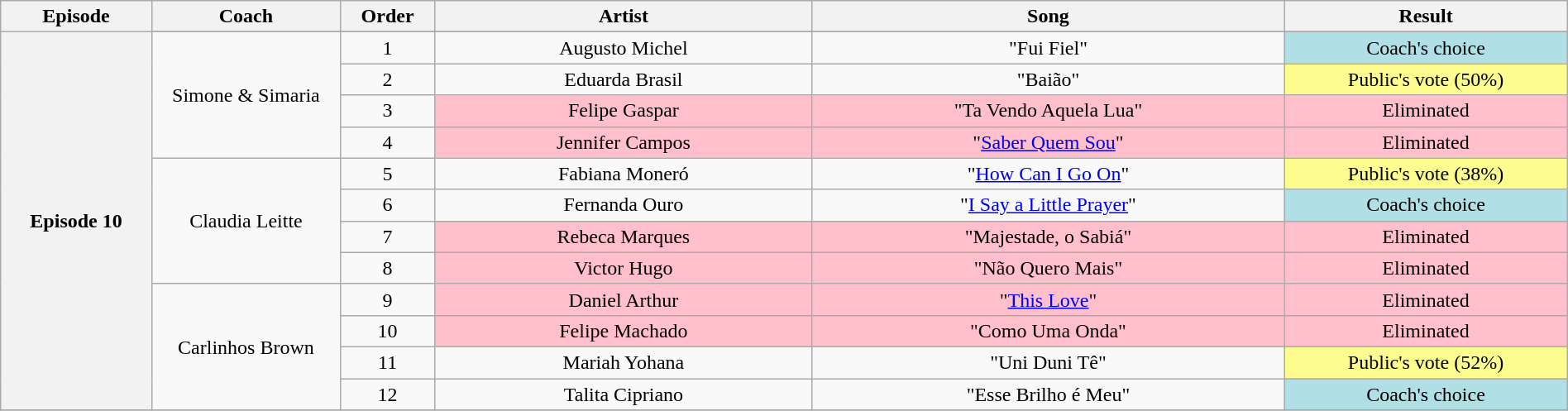<table class="wikitable" style="text-align:center; width:100%;">
<tr>
<th scope="col" width="08%">Episode</th>
<th scope="col" width="10%">Coach</th>
<th scope="col" width="05%">Order</th>
<th scope="col" width="20%">Artist</th>
<th scope="col" width="25%">Song</th>
<th scope="col" width="15%">Result</th>
</tr>
<tr>
<th scope="col" rowspan=13>Episode 10<br><small></small></th>
</tr>
<tr>
<td rowspan=4>Simone & Simaria</td>
<td>1</td>
<td>Augusto Michel</td>
<td>"Fui Fiel"</td>
<td bgcolor=B0E0E6>Coach's choice</td>
</tr>
<tr>
<td>2</td>
<td>Eduarda Brasil</td>
<td>"Baião"</td>
<td bgcolor=FDFC8F>Public's vote (50%)</td>
</tr>
<tr>
<td>3</td>
<td bgcolor=FFC0CB>Felipe Gaspar</td>
<td bgcolor=FFC0CB>"Ta Vendo Aquela Lua"</td>
<td bgcolor=FFC0CB>Eliminated</td>
</tr>
<tr>
<td>4</td>
<td bgcolor=FFC0CB>Jennifer Campos</td>
<td bgcolor=FFC0CB>"<a href='#'>Saber Quem Sou</a>"</td>
<td bgcolor=FFC0CB>Eliminated</td>
</tr>
<tr>
<td rowspan=4>Claudia Leitte</td>
<td>5</td>
<td>Fabiana Moneró</td>
<td>"<a href='#'>How Can I Go On</a>"</td>
<td bgcolor=FDFC8F>Public's vote (38%)</td>
</tr>
<tr>
<td>6</td>
<td>Fernanda Ouro</td>
<td>"<a href='#'>I Say a Little Prayer</a>"</td>
<td bgcolor=B0E0E6>Coach's choice</td>
</tr>
<tr>
<td>7</td>
<td bgcolor=FFC0CB>Rebeca Marques</td>
<td bgcolor=FFC0CB>"Majestade, o Sabiá"</td>
<td bgcolor=FFC0CB>Eliminated</td>
</tr>
<tr>
<td>8</td>
<td bgcolor=FFC0CB>Victor Hugo</td>
<td bgcolor=FFC0CB>"Não Quero Mais"</td>
<td bgcolor=FFC0CB>Eliminated</td>
</tr>
<tr>
<td rowspan=4>Carlinhos Brown</td>
<td>9</td>
<td bgcolor=FFC0CB>Daniel Arthur</td>
<td bgcolor=FFC0CB>"<a href='#'>This Love</a>"</td>
<td bgcolor=FFC0CB>Eliminated</td>
</tr>
<tr>
<td>10</td>
<td bgcolor=FFC0CB>Felipe Machado</td>
<td bgcolor=FFC0CB>"Como Uma Onda"</td>
<td bgcolor=FFC0CB>Eliminated</td>
</tr>
<tr>
<td>11</td>
<td>Mariah Yohana</td>
<td>"Uni Duni Tê"</td>
<td bgcolor=FDFC8F>Public's vote (52%)</td>
</tr>
<tr>
<td>12</td>
<td>Talita Cipriano</td>
<td>"Esse Brilho é Meu"</td>
<td bgcolor=B0E0E6>Coach's choice</td>
</tr>
<tr>
</tr>
</table>
